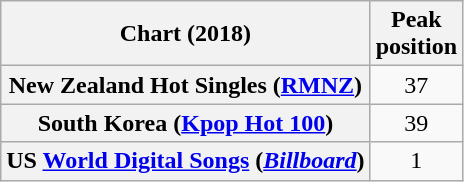<table class="wikitable plainrowheaders" style="text-align:center">
<tr>
<th>Chart (2018)</th>
<th>Peak<br>position</th>
</tr>
<tr>
<th scope="row">New Zealand Hot Singles (<a href='#'>RMNZ</a>)</th>
<td>37</td>
</tr>
<tr>
<th scope="row">South Korea (<a href='#'>Kpop Hot 100</a>)</th>
<td>39</td>
</tr>
<tr>
<th scope="row">US <a href='#'>World Digital Songs</a> (<em><a href='#'>Billboard</a></em>)</th>
<td>1</td>
</tr>
</table>
